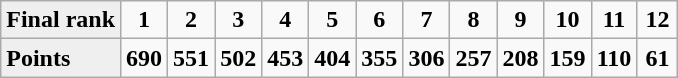<table class="wikitable" style="font-weight:bold; text-align:center">
<tr>
<td align=left bgcolor=#efefef>Final rank</td>
<td width=20>1</td>
<td width=20>2</td>
<td width=20>3</td>
<td width=20>4</td>
<td width=20>5</td>
<td width=20>6</td>
<td width=20>7</td>
<td width=20>8</td>
<td width=20>9</td>
<td width=20>10</td>
<td width=20>11</td>
<td width=20>12</td>
</tr>
<tr>
<td align=left bgcolor=#efefef>Points</td>
<td width=20>690</td>
<td width=20>551</td>
<td width=20>502</td>
<td width=20>453</td>
<td width=20>404</td>
<td width=20>355</td>
<td width=20>306</td>
<td width=20>257</td>
<td width=20>208</td>
<td width=20>159</td>
<td width=20>110</td>
<td width=20>61</td>
</tr>
</table>
